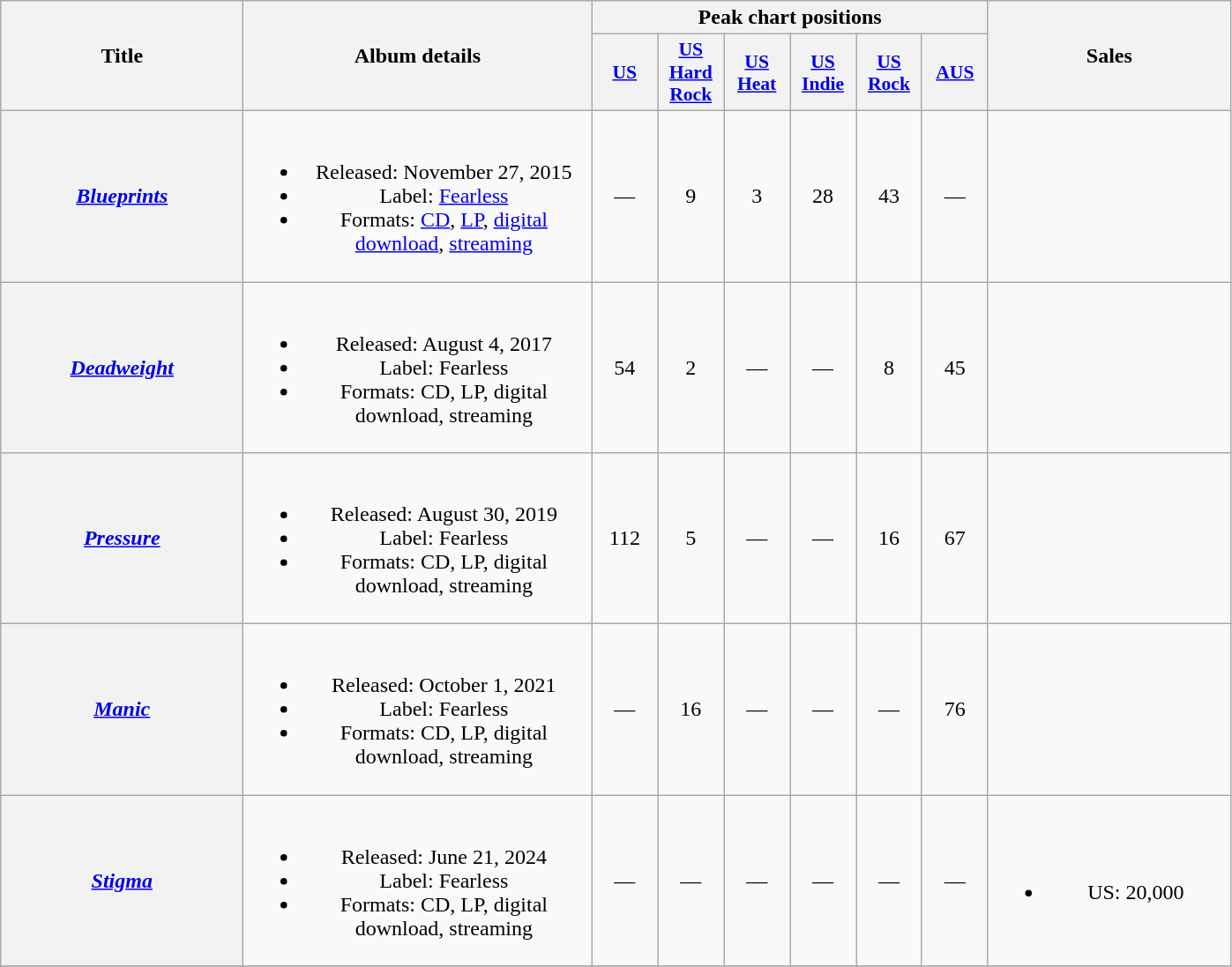<table class="wikitable plainrowheaders" style="text-align:center;">
<tr>
<th scope="col" rowspan="2" style="width:11em;">Title</th>
<th scope="col" rowspan="2" style="width:16em;">Album details</th>
<th scope="col" colspan="6">Peak chart positions</th>
<th scope="col" rowspan="2" style="width:11em;">Sales</th>
</tr>
<tr>
<th scope="col" style="width:3em;font-size:90%;"><a href='#'>US</a><br></th>
<th scope="col" style="width:3em;font-size:90%;"><a href='#'>US<br>Hard Rock</a><br></th>
<th scope="col" style="width:3em;font-size:90%;"><a href='#'>US<br>Heat</a><br></th>
<th scope="col" style="width:3em;font-size:90%;"><a href='#'>US<br>Indie</a><br></th>
<th scope="col" style="width:3em;font-size:90%;"><a href='#'>US<br>Rock</a><br></th>
<th scope="col" style="width:3em;font-size:90%;"><a href='#'>AUS</a><br></th>
</tr>
<tr>
<th scope="row"><em><a href='#'>Blueprints</a></em></th>
<td><br><ul><li>Released: November 27, 2015</li><li>Label: <a href='#'>Fearless</a></li><li>Formats: <a href='#'>CD</a>, <a href='#'>LP</a>, <a href='#'>digital download</a>, <a href='#'>streaming</a></li></ul></td>
<td>—</td>
<td>9</td>
<td>3</td>
<td>28</td>
<td>43</td>
<td>—</td>
<td></td>
</tr>
<tr>
<th scope="row"><em><a href='#'>Deadweight</a></em></th>
<td><br><ul><li>Released: August 4, 2017</li><li>Label: Fearless</li><li>Formats: CD, LP, digital download, streaming</li></ul></td>
<td>54</td>
<td>2</td>
<td>—</td>
<td>—</td>
<td>8</td>
<td>45</td>
<td></td>
</tr>
<tr>
<th scope="row"><em><a href='#'>Pressure</a></em></th>
<td><br><ul><li>Released: August 30, 2019</li><li>Label: Fearless</li><li>Formats: CD, LP, digital download, streaming</li></ul></td>
<td>112</td>
<td>5</td>
<td>—</td>
<td>—</td>
<td>16</td>
<td>67</td>
<td></td>
</tr>
<tr>
<th scope="row"><em><a href='#'>Manic</a></em></th>
<td><br><ul><li>Released: October 1, 2021</li><li>Label: Fearless</li><li>Formats: CD, LP, digital download, streaming</li></ul></td>
<td>—</td>
<td>16</td>
<td>—</td>
<td>—</td>
<td>—</td>
<td>76</td>
<td></td>
</tr>
<tr>
<th scope="row"><em><a href='#'>Stigma</a></em></th>
<td><br><ul><li>Released: June 21, 2024</li><li>Label: Fearless</li><li>Formats: CD, LP, digital download, streaming</li></ul></td>
<td>—</td>
<td>—</td>
<td>—</td>
<td>—</td>
<td>—</td>
<td>—</td>
<td><br><ul><li>US: 20,000</li></ul></td>
</tr>
<tr>
</tr>
</table>
